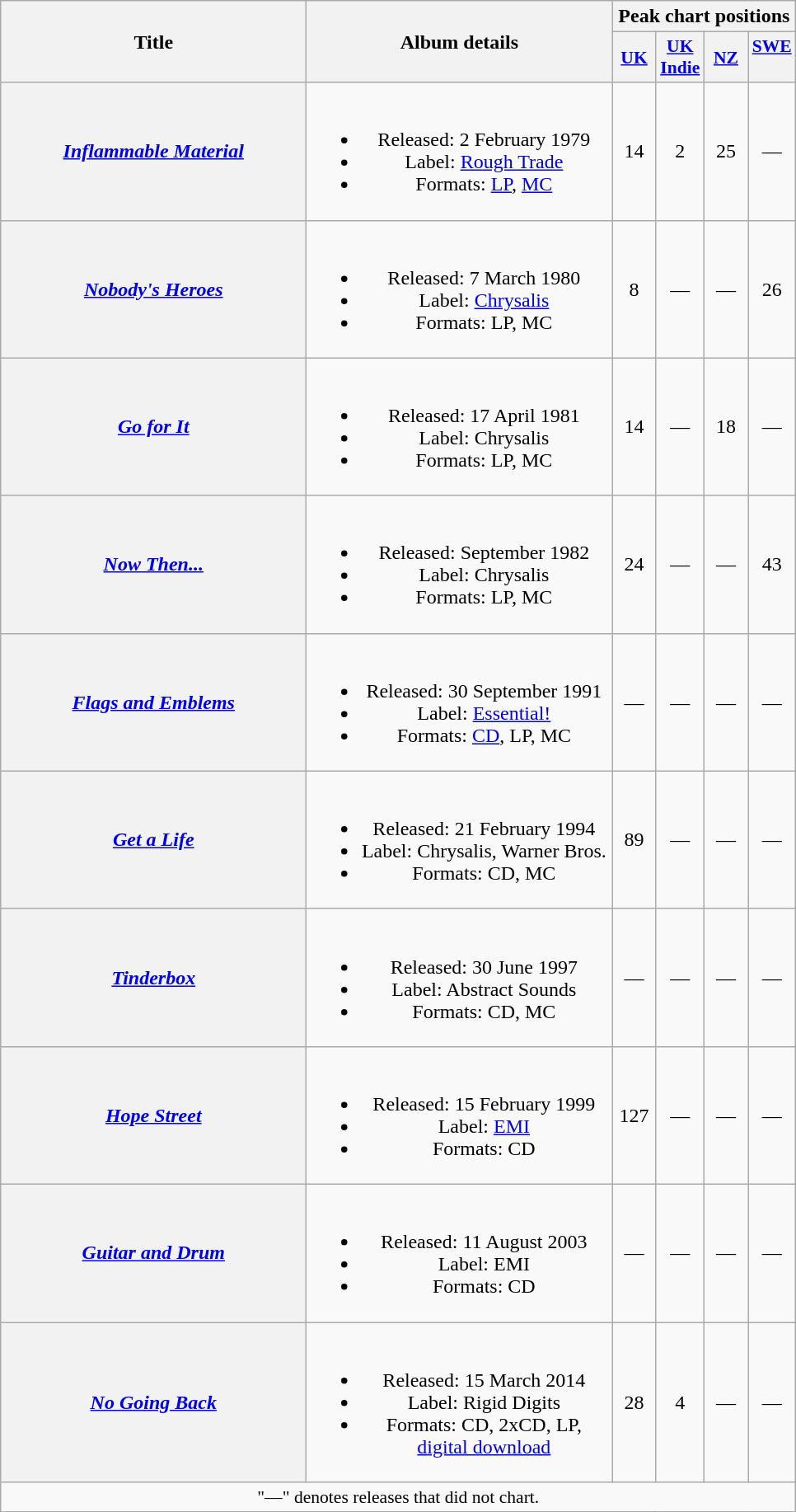<table class="wikitable plainrowheaders" style="text-align:center;">
<tr>
<th rowspan="2" scope="col" style="width:15em;">Title</th>
<th rowspan="2" scope="col" style="width:15em;">Album details</th>
<th colspan="4">Peak chart positions</th>
</tr>
<tr>
<th scope="col" style="width:2em;font-size:90%;"><a href='#'>UK</a><br></th>
<th scope="col" style="width:2em;font-size:90%;"><a href='#'>UK Indie</a><br></th>
<th scope="col" style="width:2em;font-size:90%;"><a href='#'>NZ</a><br></th>
<th scope="col" style="width:2em;font-size:90%;"><a href='#'>SWE</a><br><br></th>
</tr>
<tr>
<th scope="row"><em><a href='#'>Inflammable Material</a></em></th>
<td><br><ul><li>Released: 2 February 1979</li><li>Label: <a href='#'>Rough Trade</a></li><li>Formats: <a href='#'>LP</a>, <a href='#'>MC</a></li></ul></td>
<td>14</td>
<td>2</td>
<td>25</td>
<td>—</td>
</tr>
<tr>
<th scope="row"><em><a href='#'>Nobody's Heroes</a></em></th>
<td><br><ul><li>Released: 7 March 1980</li><li>Label: <a href='#'>Chrysalis</a></li><li>Formats: LP, MC</li></ul></td>
<td>8</td>
<td>—</td>
<td>—</td>
<td>26</td>
</tr>
<tr>
<th scope="row"><em><a href='#'>Go for It</a></em></th>
<td><br><ul><li>Released: 17 April 1981</li><li>Label: Chrysalis</li><li>Formats: LP, MC</li></ul></td>
<td>14</td>
<td>—</td>
<td>18</td>
<td>—</td>
</tr>
<tr>
<th scope="row"><em><a href='#'>Now Then...</a></em></th>
<td><br><ul><li>Released: September 1982</li><li>Label: Chrysalis</li><li>Formats: LP, MC</li></ul></td>
<td>24</td>
<td>—</td>
<td>—</td>
<td>43</td>
</tr>
<tr>
<th scope="row"><em><a href='#'>Flags and Emblems</a></em></th>
<td><br><ul><li>Released: 30 September 1991</li><li>Label: <a href='#'>Essential!</a></li><li>Formats: <a href='#'>CD</a>, LP, MC</li></ul></td>
<td>—</td>
<td>—</td>
<td>—</td>
<td>—</td>
</tr>
<tr>
<th scope="row"><em><a href='#'>Get a Life</a></em></th>
<td><br><ul><li>Released: 21 February 1994</li><li>Label: Chrysalis, Warner Bros.</li><li>Formats: CD, MC</li></ul></td>
<td>89</td>
<td>—</td>
<td>—</td>
<td>—</td>
</tr>
<tr>
<th scope="row"><em><a href='#'>Tinderbox</a></em></th>
<td><br><ul><li>Released: 30 June 1997</li><li>Label: Abstract Sounds</li><li>Formats: CD, MC</li></ul></td>
<td>—</td>
<td>—</td>
<td>—</td>
<td>—</td>
</tr>
<tr>
<th scope="row"><em><a href='#'>Hope Street</a></em></th>
<td><br><ul><li>Released: 15 February 1999</li><li>Label: <a href='#'>EMI</a></li><li>Formats: CD</li></ul></td>
<td>127</td>
<td>—</td>
<td>—</td>
<td>—</td>
</tr>
<tr>
<th scope="row"><em><a href='#'>Guitar and Drum</a></em></th>
<td><br><ul><li>Released: 11 August 2003</li><li>Label: EMI</li><li>Formats: CD</li></ul></td>
<td>—</td>
<td>—</td>
<td>—</td>
<td>—</td>
</tr>
<tr>
<th scope="row"><em><a href='#'>No Going Back</a></em></th>
<td><br><ul><li>Released: 15 March 2014</li><li>Label: Rigid Digits</li><li>Formats: CD, 2xCD, LP, <a href='#'>digital download</a></li></ul></td>
<td>28</td>
<td>4</td>
<td>—</td>
<td>—</td>
</tr>
<tr>
<td colspan="6" style="font-size:90%">"—" denotes releases that did not chart.</td>
</tr>
</table>
